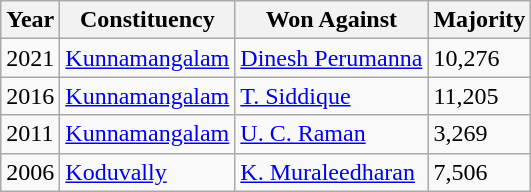<table class="wikitable sortable mw-collapsible">
<tr>
<th>Year</th>
<th>Constituency</th>
<th>Won Against</th>
<th>Majority</th>
</tr>
<tr>
<td>2021</td>
<td><a href='#'>Kunnamangalam</a></td>
<td><a href='#'>Dinesh Perumanna</a></td>
<td>10,276</td>
</tr>
<tr>
<td>2016</td>
<td><a href='#'>Kunnamangalam</a></td>
<td><a href='#'>T. Siddique</a></td>
<td>11,205</td>
</tr>
<tr>
<td>2011</td>
<td><a href='#'>Kunnamangalam</a></td>
<td><a href='#'>U. C. Raman</a></td>
<td>3,269</td>
</tr>
<tr>
<td>2006</td>
<td><a href='#'>Koduvally</a></td>
<td><a href='#'>K. Muraleedharan</a></td>
<td>7,506</td>
</tr>
</table>
